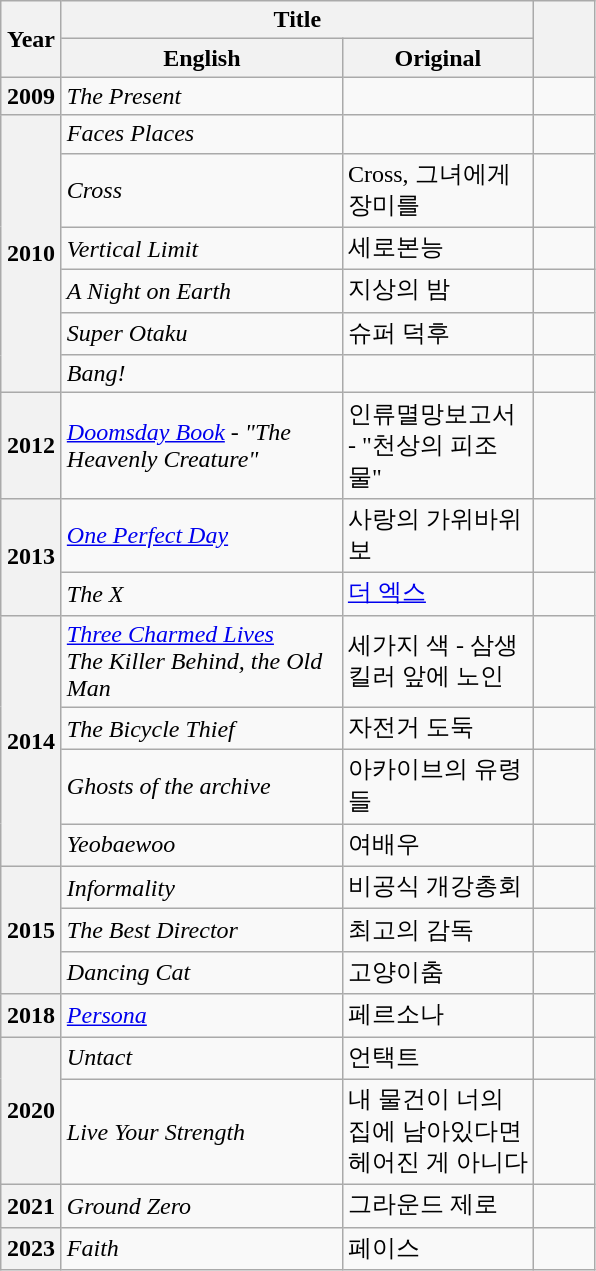<table class="wikitable plainrowheaders sortable">
<tr>
<th rowspan="2" style="width:33px;">Year</th>
<th colspan="2">Title</th>
<th rowspan="2" style="width:33px;" class="unsortable"></th>
</tr>
<tr>
<th width="180">English</th>
<th width="120">Original</th>
</tr>
<tr>
<th scope="row">2009</th>
<td><em>The Present</em></td>
<td></td>
<td></td>
</tr>
<tr>
<th scope="row" rowspan="6">2010</th>
<td><em>Faces Places</em></td>
<td></td>
<td></td>
</tr>
<tr>
<td><em>Cross</em></td>
<td>Cross, 그녀에게 장미를</td>
<td></td>
</tr>
<tr>
<td><em>Vertical Limit</em></td>
<td>세로본능</td>
<td></td>
</tr>
<tr>
<td><em>A Night on Earth</em></td>
<td>지상의 밤</td>
<td></td>
</tr>
<tr>
<td><em>Super Otaku</em></td>
<td>슈퍼 덕후</td>
<td></td>
</tr>
<tr>
<td><em>Bang!</em></td>
<td></td>
<td></td>
</tr>
<tr>
<th scope="row">2012</th>
<td><em><a href='#'>Doomsday Book</a> - "The Heavenly Creature"</em></td>
<td>인류멸망보고서 - "천상의 피조물"</td>
<td></td>
</tr>
<tr>
<th scope="row" rowspan="2">2013</th>
<td><em><a href='#'>One Perfect Day</a></em></td>
<td>사랑의 가위바위보</td>
<td></td>
</tr>
<tr>
<td><em>The X</em></td>
<td><a href='#'>더 엑스</a></td>
<td></td>
</tr>
<tr>
<th rowspan="4" scope="row">2014</th>
<td><em><a href='#'>Three Charmed Lives</a></em><br><em>The Killer Behind, the Old Man</em></td>
<td>세가지 색 - 삼생<br>킬러 앞에 노인</td>
<td></td>
</tr>
<tr>
<td><em>The Bicycle Thief</em></td>
<td>자전거 도둑</td>
<td></td>
</tr>
<tr>
<td><em>Ghosts of the archive</em></td>
<td>아카이브의 유령들</td>
<td></td>
</tr>
<tr>
<td><em>Yeobaewoo</em></td>
<td>여배우</td>
<td></td>
</tr>
<tr>
<th rowspan="3" scope="row">2015</th>
<td><em>Informality</em></td>
<td>비공식 개강총회</td>
<td></td>
</tr>
<tr>
<td><em>The Best Director</em></td>
<td>최고의 감독</td>
<td></td>
</tr>
<tr>
<td><em>Dancing Cat</em></td>
<td>고양이춤</td>
<td></td>
</tr>
<tr>
<th scope="row">2018</th>
<td><em><a href='#'>Persona</a></em></td>
<td>페르소나</td>
<td></td>
</tr>
<tr>
<th rowspan="2" scope="row">2020</th>
<td><em>Untact</em></td>
<td>언택트</td>
<td></td>
</tr>
<tr>
<td><em>Live Your Strength</em></td>
<td>내 물건이 너의 집에 남아있다면 헤어진 게 아니다</td>
<td></td>
</tr>
<tr>
<th scope="row">2021</th>
<td><em>Ground Zero</em></td>
<td>그라운드 제로</td>
<td></td>
</tr>
<tr>
<th scope="row">2023</th>
<td><em>Faith</em></td>
<td>페이스</td>
<td></td>
</tr>
</table>
